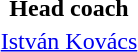<table style="text-align: center; margin-top: 2em; margin-left: auto; margin-right: auto">
<tr>
<td></td>
</tr>
<tr>
<td><strong>Head coach</strong></td>
</tr>
<tr>
<td><a href='#'>István Kovács</a></td>
</tr>
</table>
